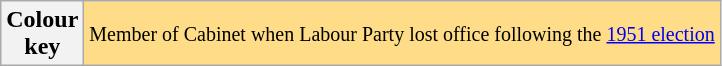<table class="wikitable">
<tr>
<th rowspan=3>Colour<br>key</th>
<td bgcolor=ffdd88><small>Member of Cabinet when Labour Party lost office following the <a href='#'>1951 election</a></small></td>
</tr>
</table>
